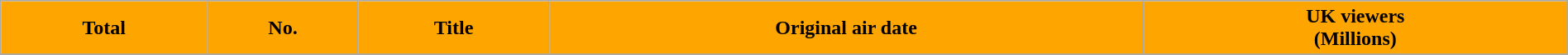<table class="wikitable plainrowheaders" style="width:100%;">
<tr>
<th scope="col" style="background:orange;">Total</th>
<th scope="col" style="background:orange;">No.</th>
<th scope="col" style="background:orange;">Title</th>
<th scope="col" style="background:orange;">Original air date</th>
<th scope="col" style="background:orange;">UK viewers<br>(Millions)</th>
</tr>
<tr>
</tr>
</table>
